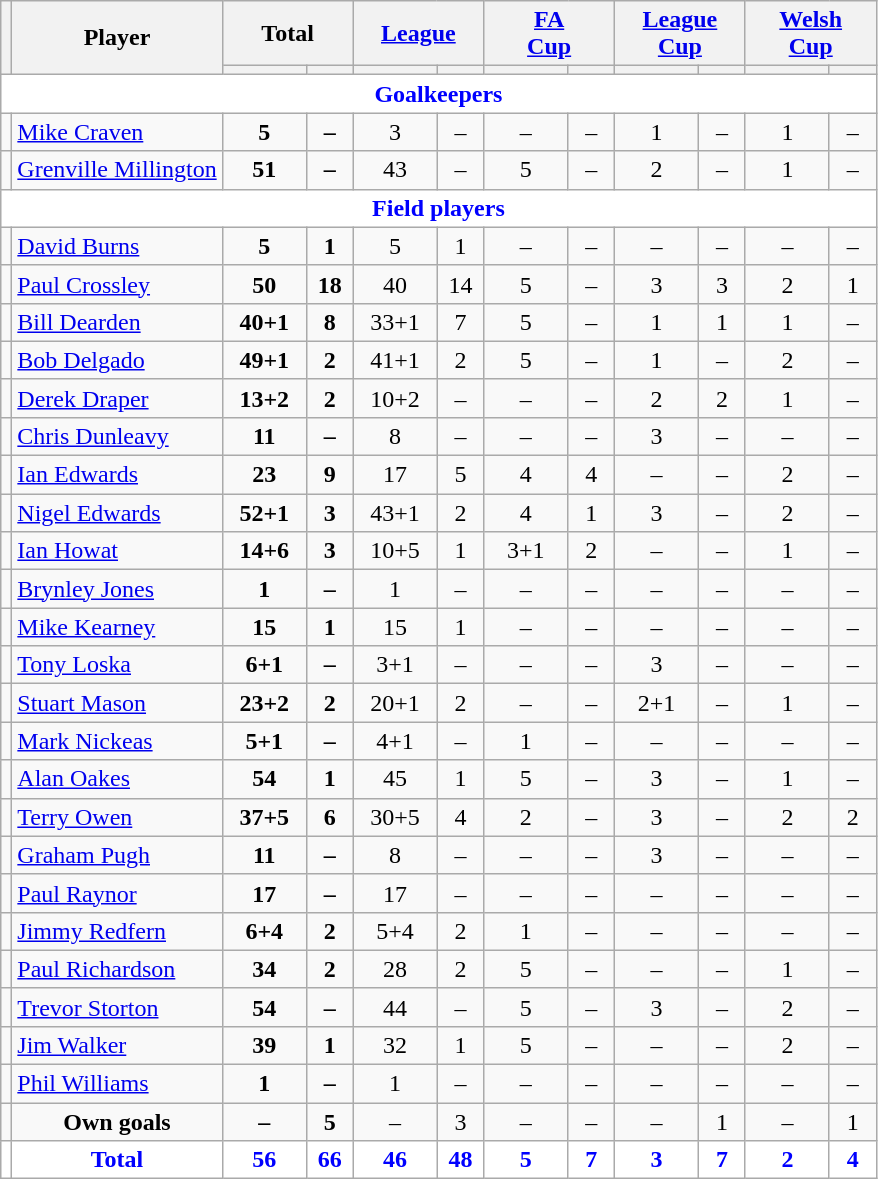<table class="wikitable"  style="text-align:center;">
<tr>
<th rowspan="2" style="font-size:80%;"></th>
<th rowspan="2">Player</th>
<th colspan="2">Total</th>
<th colspan="2"><a href='#'>League</a></th>
<th colspan="2"><a href='#'>FA<br>Cup</a></th>
<th colspan="2"><a href='#'>League<br>Cup</a></th>
<th colspan="2"><a href='#'>Welsh<br>Cup</a></th>
</tr>
<tr>
<th style="width: 50px; font-size:80%;"></th>
<th style="width: 25px; font-size:80%;"></th>
<th style="width: 50px; font-size:80%;"></th>
<th style="width: 25px; font-size:80%;"></th>
<th style="width: 50px; font-size:80%;"></th>
<th style="width: 25px; font-size:80%;"></th>
<th style="width: 50px; font-size:80%;"></th>
<th style="width: 25px; font-size:80%;"></th>
<th style="width: 50px; font-size:80%;"></th>
<th style="width: 25px; font-size:80%;"></th>
</tr>
<tr>
<td colspan="12" style="background:white; color:blue; text-align:center;"><strong>Goalkeepers</strong></td>
</tr>
<tr>
<td></td>
<td style="text-align:left;"><a href='#'>Mike Craven</a></td>
<td><strong>5</strong></td>
<td><strong>–</strong></td>
<td>3</td>
<td>–</td>
<td>–</td>
<td>–</td>
<td>1</td>
<td>–</td>
<td>1</td>
<td>–</td>
</tr>
<tr>
<td></td>
<td style="text-align:left;"><a href='#'>Grenville Millington</a></td>
<td><strong>51</strong></td>
<td><strong>–</strong></td>
<td>43</td>
<td>–</td>
<td>5</td>
<td>–</td>
<td>2</td>
<td>–</td>
<td>1</td>
<td>–</td>
</tr>
<tr>
<td colspan="12" style="background:white; color:blue; text-align:center;"><strong>Field players</strong></td>
</tr>
<tr>
<td></td>
<td style="text-align:left;"><a href='#'>David Burns</a></td>
<td><strong>5</strong></td>
<td><strong>1</strong></td>
<td>5</td>
<td>1</td>
<td>–</td>
<td>–</td>
<td>–</td>
<td>–</td>
<td>–</td>
<td>–</td>
</tr>
<tr>
<td></td>
<td style="text-align:left;"><a href='#'>Paul Crossley</a></td>
<td><strong>50</strong></td>
<td><strong>18</strong></td>
<td>40</td>
<td>14</td>
<td>5</td>
<td>–</td>
<td>3</td>
<td>3</td>
<td>2</td>
<td>1</td>
</tr>
<tr>
<td></td>
<td style="text-align:left;"><a href='#'>Bill Dearden</a></td>
<td><strong>40+1</strong></td>
<td><strong>8</strong></td>
<td>33+1</td>
<td>7</td>
<td>5</td>
<td>–</td>
<td>1</td>
<td>1</td>
<td>1</td>
<td>–</td>
</tr>
<tr>
<td></td>
<td style="text-align:left;"><a href='#'>Bob Delgado</a></td>
<td><strong>49+1</strong></td>
<td><strong>2</strong></td>
<td>41+1</td>
<td>2</td>
<td>5</td>
<td>–</td>
<td>1</td>
<td>–</td>
<td>2</td>
<td>–</td>
</tr>
<tr>
<td></td>
<td style="text-align:left;"><a href='#'>Derek Draper</a></td>
<td><strong>13+2</strong></td>
<td><strong>2</strong></td>
<td>10+2</td>
<td>–</td>
<td>–</td>
<td>–</td>
<td>2</td>
<td>2</td>
<td>1</td>
<td>–</td>
</tr>
<tr>
<td></td>
<td style="text-align:left;"><a href='#'>Chris Dunleavy</a></td>
<td><strong>11</strong></td>
<td><strong>–</strong></td>
<td>8</td>
<td>–</td>
<td>–</td>
<td>–</td>
<td>3</td>
<td>–</td>
<td>–</td>
<td>–</td>
</tr>
<tr>
<td></td>
<td style="text-align:left;"><a href='#'>Ian Edwards</a></td>
<td><strong>23</strong></td>
<td><strong>9</strong></td>
<td>17</td>
<td>5</td>
<td>4</td>
<td>4</td>
<td>–</td>
<td>–</td>
<td>2</td>
<td>–</td>
</tr>
<tr>
<td></td>
<td style="text-align:left;"><a href='#'>Nigel Edwards</a></td>
<td><strong>52+1</strong></td>
<td><strong>3</strong></td>
<td>43+1</td>
<td>2</td>
<td>4</td>
<td>1</td>
<td>3</td>
<td>–</td>
<td>2</td>
<td>–</td>
</tr>
<tr>
<td></td>
<td style="text-align:left;"><a href='#'>Ian Howat</a></td>
<td><strong>14+6</strong></td>
<td><strong>3</strong></td>
<td>10+5</td>
<td>1</td>
<td>3+1</td>
<td>2</td>
<td>–</td>
<td>–</td>
<td>1</td>
<td>–</td>
</tr>
<tr>
<td></td>
<td style="text-align:left;"><a href='#'>Brynley Jones</a></td>
<td><strong>1</strong></td>
<td><strong>–</strong></td>
<td>1</td>
<td>–</td>
<td>–</td>
<td>–</td>
<td>–</td>
<td>–</td>
<td>–</td>
<td>–</td>
</tr>
<tr>
<td></td>
<td style="text-align:left;"><a href='#'>Mike Kearney</a></td>
<td><strong>15</strong></td>
<td><strong>1</strong></td>
<td>15</td>
<td>1</td>
<td>–</td>
<td>–</td>
<td>–</td>
<td>–</td>
<td>–</td>
<td>–</td>
</tr>
<tr>
<td></td>
<td style="text-align:left;"><a href='#'>Tony Loska</a></td>
<td><strong>6+1</strong></td>
<td><strong>–</strong></td>
<td>3+1</td>
<td>–</td>
<td>–</td>
<td>–</td>
<td>3</td>
<td>–</td>
<td>–</td>
<td>–</td>
</tr>
<tr>
<td></td>
<td style="text-align:left;"><a href='#'>Stuart Mason</a></td>
<td><strong>23+2</strong></td>
<td><strong>2</strong></td>
<td>20+1</td>
<td>2</td>
<td>–</td>
<td>–</td>
<td>2+1</td>
<td>–</td>
<td>1</td>
<td>–</td>
</tr>
<tr>
<td></td>
<td style="text-align:left;"><a href='#'>Mark Nickeas</a></td>
<td><strong>5+1</strong></td>
<td><strong>–</strong></td>
<td>4+1</td>
<td>–</td>
<td>1</td>
<td>–</td>
<td>–</td>
<td>–</td>
<td>–</td>
<td>–</td>
</tr>
<tr>
<td></td>
<td style="text-align:left;"><a href='#'>Alan Oakes</a></td>
<td><strong>54</strong></td>
<td><strong>1</strong></td>
<td>45</td>
<td>1</td>
<td>5</td>
<td>–</td>
<td>3</td>
<td>–</td>
<td>1</td>
<td>–</td>
</tr>
<tr>
<td></td>
<td style="text-align:left;"><a href='#'>Terry Owen</a></td>
<td><strong>37+5</strong></td>
<td><strong>6</strong></td>
<td>30+5</td>
<td>4</td>
<td>2</td>
<td>–</td>
<td>3</td>
<td>–</td>
<td>2</td>
<td>2</td>
</tr>
<tr>
<td></td>
<td style="text-align:left;"><a href='#'>Graham Pugh</a></td>
<td><strong>11</strong></td>
<td><strong>–</strong></td>
<td>8</td>
<td>–</td>
<td>–</td>
<td>–</td>
<td>3</td>
<td>–</td>
<td>–</td>
<td>–</td>
</tr>
<tr>
<td></td>
<td style="text-align:left;"><a href='#'>Paul Raynor</a></td>
<td><strong>17</strong></td>
<td><strong>–</strong></td>
<td>17</td>
<td>–</td>
<td>–</td>
<td>–</td>
<td>–</td>
<td>–</td>
<td>–</td>
<td>–</td>
</tr>
<tr>
<td></td>
<td style="text-align:left;"><a href='#'>Jimmy Redfern</a></td>
<td><strong>6+4</strong></td>
<td><strong>2</strong></td>
<td>5+4</td>
<td>2</td>
<td>1</td>
<td>–</td>
<td>–</td>
<td>–</td>
<td>–</td>
<td>–</td>
</tr>
<tr>
<td></td>
<td style="text-align:left;"><a href='#'>Paul Richardson</a></td>
<td><strong>34</strong></td>
<td><strong>2</strong></td>
<td>28</td>
<td>2</td>
<td>5</td>
<td>–</td>
<td>–</td>
<td>–</td>
<td>1</td>
<td>–</td>
</tr>
<tr>
<td></td>
<td style="text-align:left;"><a href='#'>Trevor Storton</a></td>
<td><strong>54</strong></td>
<td><strong>–</strong></td>
<td>44</td>
<td>–</td>
<td>5</td>
<td>–</td>
<td>3</td>
<td>–</td>
<td>2</td>
<td>–</td>
</tr>
<tr>
<td></td>
<td style="text-align:left;"><a href='#'>Jim Walker</a></td>
<td><strong>39</strong></td>
<td><strong>1</strong></td>
<td>32</td>
<td>1</td>
<td>5</td>
<td>–</td>
<td>–</td>
<td>–</td>
<td>2</td>
<td>–</td>
</tr>
<tr>
<td></td>
<td style="text-align:left;"><a href='#'>Phil Williams</a></td>
<td><strong>1</strong></td>
<td><strong>–</strong></td>
<td>1</td>
<td>–</td>
<td>–</td>
<td>–</td>
<td>–</td>
<td>–</td>
<td>–</td>
<td>–</td>
</tr>
<tr>
<td></td>
<td><strong>Own goals</strong></td>
<td><strong>–</strong></td>
<td><strong>5</strong></td>
<td>–</td>
<td>3</td>
<td>–</td>
<td>–</td>
<td>–</td>
<td>1</td>
<td>–</td>
<td>1</td>
</tr>
<tr style="background:white; color:blue; text-align:center;">
<td></td>
<td><strong>Total</strong></td>
<td><strong>56</strong></td>
<td><strong>66</strong></td>
<td><strong>46</strong></td>
<td><strong>48</strong></td>
<td><strong>5</strong></td>
<td><strong>7</strong></td>
<td><strong>3</strong></td>
<td><strong>7</strong></td>
<td><strong>2</strong></td>
<td><strong>4</strong></td>
</tr>
</table>
